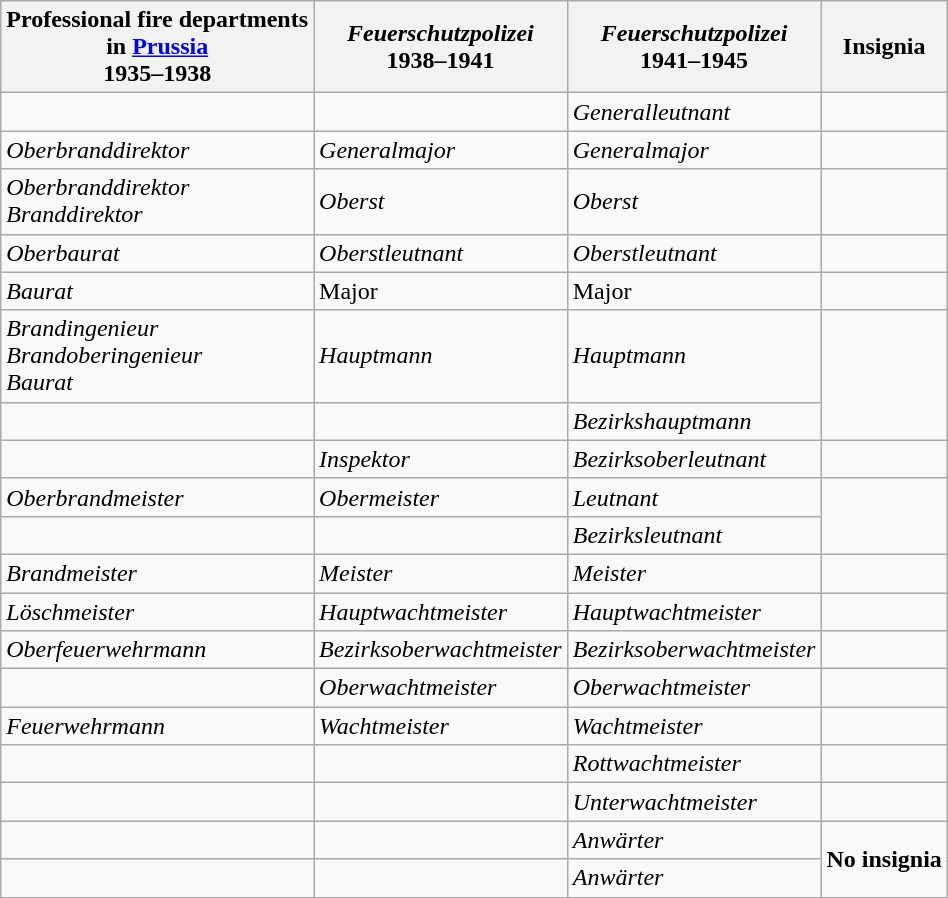<table class="wikitable">
<tr>
<th align=left>Professional fire departments<br>in <a href='#'>Prussia</a><br>1935–1938</th>
<th align=left><em>Feuerschutzpolizei</em><br>1938–1941</th>
<th align=left><em>Feuerschutzpolizei</em><br>1941–1945</th>
<th>Insignia</th>
</tr>
<tr>
<td></td>
<td></td>
<td><em>Generalleutnant</em></td>
<td></td>
</tr>
<tr>
<td><em>Oberbranddirektor</em></td>
<td><em>Generalmajor</em></td>
<td><em>Generalmajor</em></td>
<td></td>
</tr>
<tr>
<td><em>Oberbranddirektor</em><br><em>Branddirektor</em></td>
<td><em>Oberst</em></td>
<td><em>Oberst</em></td>
<td></td>
</tr>
<tr>
<td><em>Oberbaurat</em></td>
<td><em>Oberstleutnant</em></td>
<td><em>Oberstleutnant</em></td>
<td></td>
</tr>
<tr>
<td><em>Baurat</em></td>
<td>Major</td>
<td>Major</td>
<td></td>
</tr>
<tr>
<td><em>Brandingenieur</em> <br> <em>Brandoberingenieur</em> <br> <em>Baurat</em></td>
<td><em>Hauptmann</em></td>
<td><em>Hauptmann</em></td>
<td rowspan=2></td>
</tr>
<tr>
<td></td>
<td></td>
<td><em>Bezirkshauptmann</em></td>
</tr>
<tr>
<td></td>
<td><em>Inspektor</em></td>
<td><em>Bezirksoberleutnant</em></td>
<td></td>
</tr>
<tr>
<td><em>Oberbrandmeister</em></td>
<td><em>Obermeister</em></td>
<td><em>Leutnant</em></td>
<td rowspan=2></td>
</tr>
<tr>
<td></td>
<td></td>
<td><em>Bezirksleutnant</em></td>
</tr>
<tr>
<td><em>Brandmeister</em></td>
<td><em>Meister</em></td>
<td><em>Meister</em></td>
<td></td>
</tr>
<tr>
<td><em>Löschmeister</em></td>
<td><em>Hauptwachtmeister</em></td>
<td><em>Hauptwachtmeister</em></td>
<td></td>
</tr>
<tr>
<td><em>Oberfeuerwehrmann</em></td>
<td><em>Bezirksoberwachtmeister</em></td>
<td><em>Bezirksoberwachtmeister</em></td>
<td></td>
</tr>
<tr>
<td></td>
<td><em>Oberwachtmeister</em></td>
<td><em>Oberwachtmeister</em></td>
<td></td>
</tr>
<tr>
<td><em>Feuerwehrmann</em></td>
<td><em>Wachtmeister</em></td>
<td><em>Wachtmeister</em></td>
<td></td>
</tr>
<tr>
<td></td>
<td></td>
<td><em>Rottwachtmeister</em></td>
<td></td>
</tr>
<tr>
<td></td>
<td></td>
<td><em>Unterwachtmeister</em></td>
<td></td>
</tr>
<tr>
<td></td>
<td></td>
<td><em>Anwärter</em></td>
<td rowspan=2><strong>No insignia</strong></td>
</tr>
<tr>
<td></td>
<td></td>
<td><em>Anwärter</em></td>
</tr>
</table>
